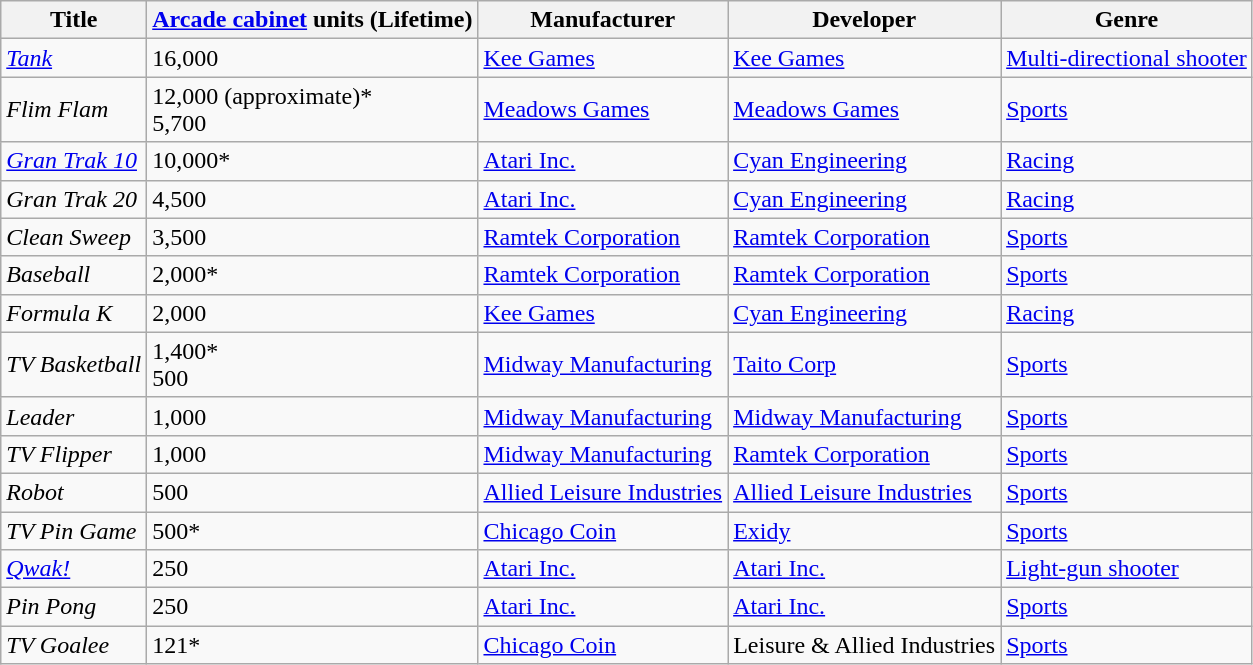<table class="wikitable sortable">
<tr>
<th>Title</th>
<th><a href='#'>Arcade cabinet</a> units (Lifetime)</th>
<th>Manufacturer</th>
<th>Developer</th>
<th>Genre</th>
</tr>
<tr>
<td><em><a href='#'>Tank</a></em></td>
<td>16,000</td>
<td><a href='#'>Kee Games</a></td>
<td><a href='#'>Kee Games</a></td>
<td><a href='#'>Multi-directional shooter</a></td>
</tr>
<tr>
<td><em>Flim Flam</em></td>
<td>12,000 (approximate)*<br>5,700</td>
<td><a href='#'>Meadows Games</a></td>
<td><a href='#'>Meadows Games</a></td>
<td><a href='#'>Sports</a></td>
</tr>
<tr>
<td><em><a href='#'>Gran Trak 10</a></em></td>
<td>10,000*</td>
<td><a href='#'>Atari Inc.</a></td>
<td><a href='#'>Cyan Engineering</a></td>
<td><a href='#'>Racing</a></td>
</tr>
<tr>
<td><em>Gran Trak 20</em></td>
<td>4,500</td>
<td><a href='#'>Atari Inc.</a></td>
<td><a href='#'>Cyan Engineering</a></td>
<td><a href='#'>Racing</a></td>
</tr>
<tr>
<td><em>Clean Sweep</em></td>
<td>3,500</td>
<td><a href='#'>Ramtek Corporation</a></td>
<td><a href='#'>Ramtek Corporation</a></td>
<td><a href='#'>Sports</a></td>
</tr>
<tr>
<td><em>Baseball</em></td>
<td>2,000*</td>
<td><a href='#'>Ramtek Corporation</a></td>
<td><a href='#'>Ramtek Corporation</a></td>
<td><a href='#'>Sports</a></td>
</tr>
<tr>
<td><em>Formula K</em></td>
<td>2,000</td>
<td><a href='#'>Kee Games</a></td>
<td><a href='#'>Cyan Engineering</a></td>
<td><a href='#'>Racing</a></td>
</tr>
<tr>
<td><em>TV Basketball</em></td>
<td>1,400*<br>500</td>
<td><a href='#'>Midway Manufacturing</a></td>
<td><a href='#'>Taito Corp</a></td>
<td><a href='#'>Sports</a></td>
</tr>
<tr>
<td><em>Leader</em></td>
<td>1,000</td>
<td><a href='#'>Midway Manufacturing</a></td>
<td><a href='#'>Midway Manufacturing</a></td>
<td><a href='#'>Sports</a></td>
</tr>
<tr>
<td><em>TV Flipper</em></td>
<td>1,000</td>
<td><a href='#'>Midway Manufacturing</a></td>
<td><a href='#'>Ramtek Corporation</a></td>
<td><a href='#'>Sports</a></td>
</tr>
<tr>
<td><em>Robot</em></td>
<td>500</td>
<td><a href='#'>Allied Leisure Industries</a></td>
<td><a href='#'>Allied Leisure Industries</a></td>
<td><a href='#'>Sports</a></td>
</tr>
<tr>
<td><em>TV Pin Game</em></td>
<td>500*</td>
<td><a href='#'>Chicago Coin</a></td>
<td><a href='#'>Exidy</a></td>
<td><a href='#'>Sports</a></td>
</tr>
<tr>
<td><em><a href='#'>Qwak!</a></em></td>
<td>250</td>
<td><a href='#'>Atari Inc.</a></td>
<td><a href='#'>Atari Inc.</a></td>
<td><a href='#'>Light-gun shooter</a></td>
</tr>
<tr>
<td><em>Pin Pong</em></td>
<td>250</td>
<td><a href='#'>Atari Inc.</a></td>
<td><a href='#'>Atari Inc.</a></td>
<td><a href='#'>Sports</a></td>
</tr>
<tr>
<td><em>TV Goalee</em></td>
<td>121*</td>
<td><a href='#'>Chicago Coin</a></td>
<td>Leisure & Allied Industries</td>
<td><a href='#'>Sports</a></td>
</tr>
</table>
